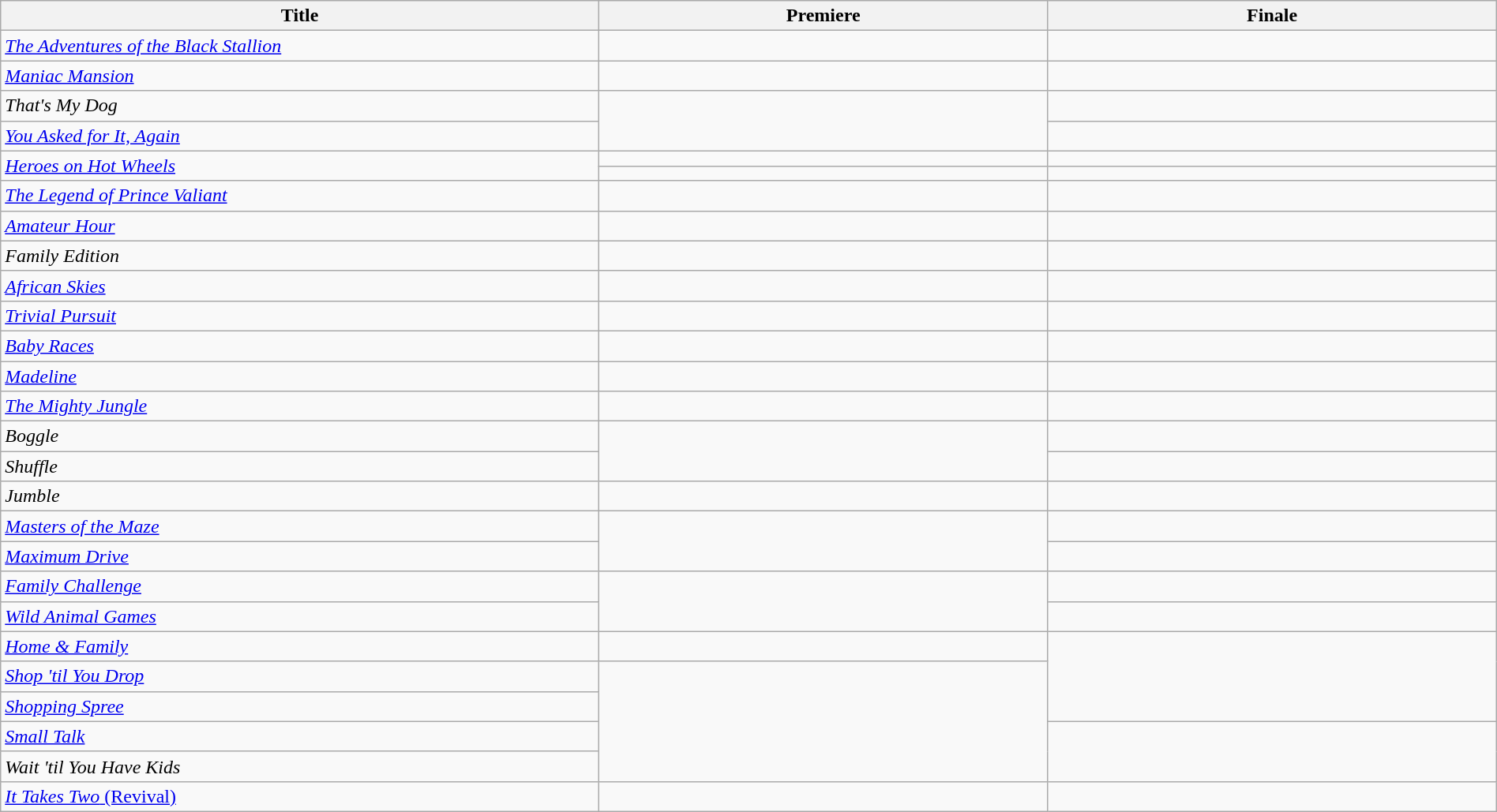<table class="wikitable sortable" style="width:100%;text-align:center;">
<tr>
<th scope="col" style="width:40%;">Title</th>
<th scope="col" style="width:30%;">Premiere</th>
<th scope="col" style="width:30%;">Finale</th>
</tr>
<tr>
<td scope="row" style="text-align:left;"><em><a href='#'>The Adventures of the Black Stallion</a></em></td>
<td></td>
<td></td>
</tr>
<tr>
<td scope="row" style="text-align:left;"><em><a href='#'>Maniac Mansion</a></em></td>
<td></td>
<td></td>
</tr>
<tr>
<td scope="row" style="text-align:left;"><em>That's My Dog</em></td>
<td rowspan="2"></td>
<td></td>
</tr>
<tr>
<td scope="row" style="text-align:left;"><em><a href='#'>You Asked for It, Again</a></em></td>
<td></td>
</tr>
<tr>
<td scope="row" style="text-align:left;" rowspan="2"><em><a href='#'>Heroes on Hot Wheels</a></em></td>
<td></td>
<td></td>
</tr>
<tr>
<td scope="row" style="text-align:center;"></td>
<td></td>
</tr>
<tr>
<td scope="row" style="text-align:left;"><em><a href='#'>The Legend of Prince Valiant</a></em></td>
<td></td>
<td></td>
</tr>
<tr>
<td scope="row" style="text-align:left;"><em><a href='#'>Amateur Hour</a></em></td>
<td></td>
<td></td>
</tr>
<tr>
<td scope="row" style="text-align:left;"><em>Family Edition</em></td>
<td></td>
<td></td>
</tr>
<tr>
<td scope="row" style="text-align:left;"><em><a href='#'>African Skies</a></em></td>
<td></td>
<td></td>
</tr>
<tr>
<td scope="row" style="text-align:left;"><em><a href='#'>Trivial Pursuit</a></em></td>
<td></td>
<td></td>
</tr>
<tr>
<td scope="row" style="text-align:left;"><em><a href='#'>Baby Races</a></em></td>
<td></td>
<td></td>
</tr>
<tr>
<td scope="row" style="text-align:left;"><em><a href='#'>Madeline</a></em></td>
<td></td>
<td></td>
</tr>
<tr>
<td scope="row" style="text-align:left;"><em><a href='#'>The Mighty Jungle</a></em></td>
<td></td>
<td></td>
</tr>
<tr>
<td scope="row" style="text-align:left;"><em>Boggle</em></td>
<td rowspan="2"></td>
<td></td>
</tr>
<tr>
<td scope="row" style="text-align:left;"><em>Shuffle</em></td>
<td></td>
</tr>
<tr>
<td scope="row" style="text-align:left;"><em>Jumble</em></td>
<td></td>
<td></td>
</tr>
<tr>
<td scope="row" style="text-align:left;"><em><a href='#'>Masters of the Maze</a></em></td>
<td rowspan="2"></td>
<td></td>
</tr>
<tr>
<td scope="row" style="text-align:left;"><em><a href='#'>Maximum Drive</a></em></td>
<td></td>
</tr>
<tr>
<td scope="row" style="text-align:left;"><em><a href='#'>Family Challenge</a></em></td>
<td rowspan="2"></td>
<td></td>
</tr>
<tr>
<td scope="row" style="text-align:left;"><em><a href='#'>Wild Animal Games</a></em></td>
<td></td>
</tr>
<tr>
<td scope="row" style="text-align:left;"><em><a href='#'>Home & Family</a></em></td>
<td></td>
<td rowspan="3"></td>
</tr>
<tr>
<td scope="row" style="text-align:left;"><em><a href='#'>Shop 'til You Drop</a></em></td>
<td rowspan="4"></td>
</tr>
<tr>
<td scope="row" style="text-align:left;"><em><a href='#'>Shopping Spree</a></em></td>
</tr>
<tr>
<td scope="row" style="text-align:left;"><em><a href='#'>Small Talk</a></em></td>
<td rowspan="2"></td>
</tr>
<tr>
<td scope="row" style="text-align:left;"><em>Wait 'til You Have Kids</em></td>
</tr>
<tr>
<td scope="row" style="text-align:left;"><a href='#'><em>It Takes Two</em> (Revival)</a></td>
<td></td>
<td></td>
</tr>
</table>
